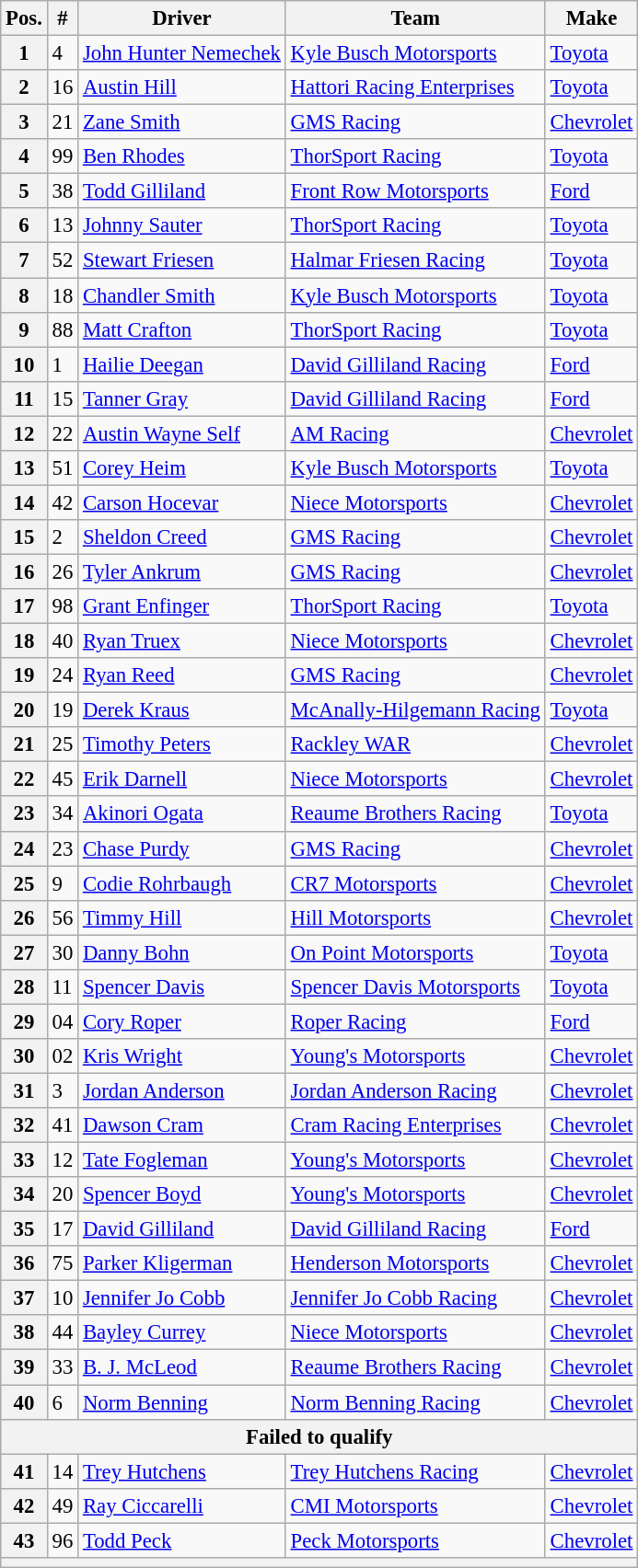<table class="wikitable" style="font-size:95%">
<tr>
<th>Pos.</th>
<th>#</th>
<th>Driver</th>
<th>Team</th>
<th>Make</th>
</tr>
<tr>
<th>1</th>
<td>4</td>
<td><a href='#'>John Hunter Nemechek</a></td>
<td><a href='#'>Kyle Busch Motorsports</a></td>
<td><a href='#'>Toyota</a></td>
</tr>
<tr>
<th>2</th>
<td>16</td>
<td><a href='#'>Austin Hill</a></td>
<td><a href='#'>Hattori Racing Enterprises</a></td>
<td><a href='#'>Toyota</a></td>
</tr>
<tr>
<th>3</th>
<td>21</td>
<td><a href='#'>Zane Smith</a></td>
<td><a href='#'>GMS Racing</a></td>
<td><a href='#'>Chevrolet</a></td>
</tr>
<tr>
<th>4</th>
<td>99</td>
<td><a href='#'>Ben Rhodes</a></td>
<td><a href='#'>ThorSport Racing</a></td>
<td><a href='#'>Toyota</a></td>
</tr>
<tr>
<th>5</th>
<td>38</td>
<td><a href='#'>Todd Gilliland</a></td>
<td><a href='#'>Front Row Motorsports</a></td>
<td><a href='#'>Ford</a></td>
</tr>
<tr>
<th>6</th>
<td>13</td>
<td><a href='#'>Johnny Sauter</a></td>
<td><a href='#'>ThorSport Racing</a></td>
<td><a href='#'>Toyota</a></td>
</tr>
<tr>
<th>7</th>
<td>52</td>
<td><a href='#'>Stewart Friesen</a></td>
<td><a href='#'>Halmar Friesen Racing</a></td>
<td><a href='#'>Toyota</a></td>
</tr>
<tr>
<th>8</th>
<td>18</td>
<td><a href='#'>Chandler Smith</a></td>
<td><a href='#'>Kyle Busch Motorsports</a></td>
<td><a href='#'>Toyota</a></td>
</tr>
<tr>
<th>9</th>
<td>88</td>
<td><a href='#'>Matt Crafton</a></td>
<td><a href='#'>ThorSport Racing</a></td>
<td><a href='#'>Toyota</a></td>
</tr>
<tr>
<th>10</th>
<td>1</td>
<td><a href='#'>Hailie Deegan</a></td>
<td><a href='#'>David Gilliland Racing</a></td>
<td><a href='#'>Ford</a></td>
</tr>
<tr>
<th>11</th>
<td>15</td>
<td><a href='#'>Tanner Gray</a></td>
<td><a href='#'>David Gilliland Racing</a></td>
<td><a href='#'>Ford</a></td>
</tr>
<tr>
<th>12</th>
<td>22</td>
<td><a href='#'>Austin Wayne Self</a></td>
<td><a href='#'>AM Racing</a></td>
<td><a href='#'>Chevrolet</a></td>
</tr>
<tr>
<th>13</th>
<td>51</td>
<td><a href='#'>Corey Heim</a></td>
<td><a href='#'>Kyle Busch Motorsports</a></td>
<td><a href='#'>Toyota</a></td>
</tr>
<tr>
<th>14</th>
<td>42</td>
<td><a href='#'>Carson Hocevar</a></td>
<td><a href='#'>Niece Motorsports</a></td>
<td><a href='#'>Chevrolet</a></td>
</tr>
<tr>
<th>15</th>
<td>2</td>
<td><a href='#'>Sheldon Creed</a></td>
<td><a href='#'>GMS Racing</a></td>
<td><a href='#'>Chevrolet</a></td>
</tr>
<tr>
<th>16</th>
<td>26</td>
<td><a href='#'>Tyler Ankrum</a></td>
<td><a href='#'>GMS Racing</a></td>
<td><a href='#'>Chevrolet</a></td>
</tr>
<tr>
<th>17</th>
<td>98</td>
<td><a href='#'>Grant Enfinger</a></td>
<td><a href='#'>ThorSport Racing</a></td>
<td><a href='#'>Toyota</a></td>
</tr>
<tr>
<th>18</th>
<td>40</td>
<td><a href='#'>Ryan Truex</a></td>
<td><a href='#'>Niece Motorsports</a></td>
<td><a href='#'>Chevrolet</a></td>
</tr>
<tr>
<th>19</th>
<td>24</td>
<td><a href='#'>Ryan Reed</a></td>
<td><a href='#'>GMS Racing</a></td>
<td><a href='#'>Chevrolet</a></td>
</tr>
<tr>
<th>20</th>
<td>19</td>
<td><a href='#'>Derek Kraus</a></td>
<td><a href='#'>McAnally-Hilgemann Racing</a></td>
<td><a href='#'>Toyota</a></td>
</tr>
<tr>
<th>21</th>
<td>25</td>
<td><a href='#'>Timothy Peters</a></td>
<td><a href='#'>Rackley WAR</a></td>
<td><a href='#'>Chevrolet</a></td>
</tr>
<tr>
<th>22</th>
<td>45</td>
<td><a href='#'>Erik Darnell</a></td>
<td><a href='#'>Niece Motorsports</a></td>
<td><a href='#'>Chevrolet</a></td>
</tr>
<tr>
<th>23</th>
<td>34</td>
<td><a href='#'>Akinori Ogata</a></td>
<td><a href='#'>Reaume Brothers Racing</a></td>
<td><a href='#'>Toyota</a></td>
</tr>
<tr>
<th>24</th>
<td>23</td>
<td><a href='#'>Chase Purdy</a></td>
<td><a href='#'>GMS Racing</a></td>
<td><a href='#'>Chevrolet</a></td>
</tr>
<tr>
<th>25</th>
<td>9</td>
<td><a href='#'>Codie Rohrbaugh</a></td>
<td><a href='#'>CR7 Motorsports</a></td>
<td><a href='#'>Chevrolet</a></td>
</tr>
<tr>
<th>26</th>
<td>56</td>
<td><a href='#'>Timmy Hill</a></td>
<td><a href='#'>Hill Motorsports</a></td>
<td><a href='#'>Chevrolet</a></td>
</tr>
<tr>
<th>27</th>
<td>30</td>
<td><a href='#'>Danny Bohn</a></td>
<td><a href='#'>On Point Motorsports</a></td>
<td><a href='#'>Toyota</a></td>
</tr>
<tr>
<th>28</th>
<td>11</td>
<td><a href='#'>Spencer Davis</a></td>
<td><a href='#'>Spencer Davis Motorsports</a></td>
<td><a href='#'>Toyota</a></td>
</tr>
<tr>
<th>29</th>
<td>04</td>
<td><a href='#'>Cory Roper</a></td>
<td><a href='#'>Roper Racing</a></td>
<td><a href='#'>Ford</a></td>
</tr>
<tr>
<th>30</th>
<td>02</td>
<td><a href='#'>Kris Wright</a></td>
<td><a href='#'>Young's Motorsports</a></td>
<td><a href='#'>Chevrolet</a></td>
</tr>
<tr>
<th>31</th>
<td>3</td>
<td><a href='#'>Jordan Anderson</a></td>
<td><a href='#'>Jordan Anderson Racing</a></td>
<td><a href='#'>Chevrolet</a></td>
</tr>
<tr>
<th>32</th>
<td>41</td>
<td><a href='#'>Dawson Cram</a></td>
<td><a href='#'>Cram Racing Enterprises</a></td>
<td><a href='#'>Chevrolet</a></td>
</tr>
<tr>
<th>33</th>
<td>12</td>
<td><a href='#'>Tate Fogleman</a></td>
<td><a href='#'>Young's Motorsports</a></td>
<td><a href='#'>Chevrolet</a></td>
</tr>
<tr>
<th>34</th>
<td>20</td>
<td><a href='#'>Spencer Boyd</a></td>
<td><a href='#'>Young's Motorsports</a></td>
<td><a href='#'>Chevrolet</a></td>
</tr>
<tr>
<th>35</th>
<td>17</td>
<td><a href='#'>David Gilliland</a></td>
<td><a href='#'>David Gilliland Racing</a></td>
<td><a href='#'>Ford</a></td>
</tr>
<tr>
<th>36</th>
<td>75</td>
<td><a href='#'>Parker Kligerman</a></td>
<td><a href='#'>Henderson Motorsports</a></td>
<td><a href='#'>Chevrolet</a></td>
</tr>
<tr>
<th>37</th>
<td>10</td>
<td><a href='#'>Jennifer Jo Cobb</a></td>
<td><a href='#'>Jennifer Jo Cobb Racing</a></td>
<td><a href='#'>Chevrolet</a></td>
</tr>
<tr>
<th>38</th>
<td>44</td>
<td><a href='#'>Bayley Currey</a></td>
<td><a href='#'>Niece Motorsports</a></td>
<td><a href='#'>Chevrolet</a></td>
</tr>
<tr>
<th>39</th>
<td>33</td>
<td><a href='#'>B. J. McLeod</a></td>
<td><a href='#'>Reaume Brothers Racing</a></td>
<td><a href='#'>Chevrolet</a></td>
</tr>
<tr>
<th>40</th>
<td>6</td>
<td><a href='#'>Norm Benning</a></td>
<td><a href='#'>Norm Benning Racing</a></td>
<td><a href='#'>Chevrolet</a></td>
</tr>
<tr>
<th colspan="5">Failed to qualify</th>
</tr>
<tr>
<th>41</th>
<td>14</td>
<td><a href='#'>Trey Hutchens</a></td>
<td><a href='#'>Trey Hutchens Racing</a></td>
<td><a href='#'>Chevrolet</a></td>
</tr>
<tr>
<th>42</th>
<td>49</td>
<td><a href='#'>Ray Ciccarelli</a></td>
<td><a href='#'>CMI Motorsports</a></td>
<td><a href='#'>Chevrolet</a></td>
</tr>
<tr>
<th>43</th>
<td>96</td>
<td><a href='#'>Todd Peck</a></td>
<td><a href='#'>Peck Motorsports</a></td>
<td><a href='#'>Chevrolet</a></td>
</tr>
<tr>
<th colspan="5"></th>
</tr>
</table>
